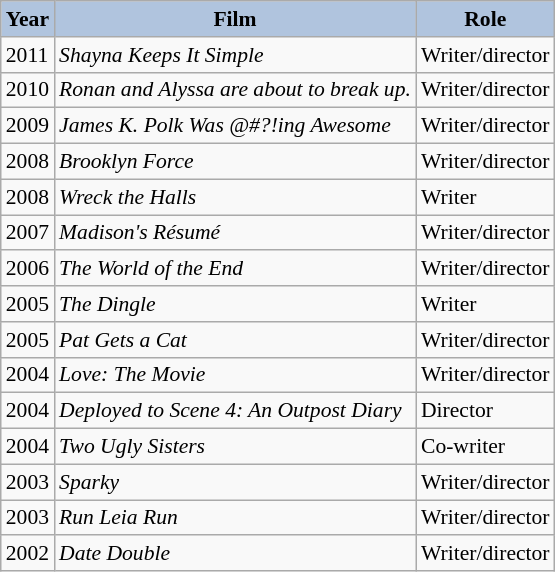<table class="wikitable" style="font-size:90%">
<tr style="text-align:center;">
<th style="background:#B0C4DE;">Year</th>
<th style="background:#B0C4DE;">Film</th>
<th style="background:#B0C4DE;">Role</th>
</tr>
<tr>
<td>2011</td>
<td><em>Shayna Keeps It Simple</em></td>
<td>Writer/director</td>
</tr>
<tr>
<td>2010</td>
<td><em>Ronan and Alyssa are about to break up.</em></td>
<td>Writer/director</td>
</tr>
<tr>
<td>2009</td>
<td><em>James K. Polk Was @#?!ing Awesome</em></td>
<td>Writer/director</td>
</tr>
<tr>
<td>2008</td>
<td><em>Brooklyn Force</em></td>
<td>Writer/director</td>
</tr>
<tr>
<td>2008</td>
<td><em>Wreck the Halls</em></td>
<td>Writer</td>
</tr>
<tr>
<td>2007</td>
<td><em>Madison's Résumé</em></td>
<td>Writer/director</td>
</tr>
<tr>
<td>2006</td>
<td><em>The World of the End</em></td>
<td>Writer/director</td>
</tr>
<tr>
<td>2005</td>
<td><em>The Dingle</em></td>
<td>Writer</td>
</tr>
<tr>
<td>2005</td>
<td><em>Pat Gets a Cat</em></td>
<td>Writer/director</td>
</tr>
<tr>
<td>2004</td>
<td><em>Love: The Movie</em></td>
<td>Writer/director</td>
</tr>
<tr>
<td>2004</td>
<td><em>Deployed to Scene 4: An Outpost Diary</em></td>
<td>Director</td>
</tr>
<tr>
<td>2004</td>
<td><em>Two Ugly Sisters</em></td>
<td>Co-writer</td>
</tr>
<tr>
<td>2003</td>
<td><em>Sparky</em></td>
<td>Writer/director</td>
</tr>
<tr>
<td>2003</td>
<td><em>Run Leia Run</em></td>
<td>Writer/director</td>
</tr>
<tr>
<td>2002</td>
<td><em>Date Double</em></td>
<td>Writer/director</td>
</tr>
</table>
